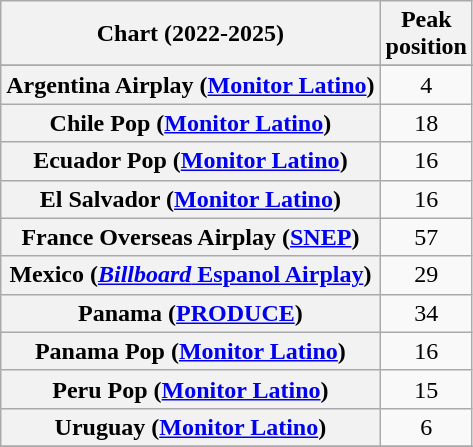<table class="wikitable sortable plainrowheaders" style="text-align:center">
<tr>
<th scope="col">Chart (2022-2025)</th>
<th scope="col">Peak<br> position</th>
</tr>
<tr>
</tr>
<tr>
<th scope="row">Argentina Airplay (<a href='#'>Monitor Latino</a>)</th>
<td>4</td>
</tr>
<tr>
<th scope="row">Chile Pop (<a href='#'>Monitor Latino</a>)</th>
<td>18</td>
</tr>
<tr>
<th scope="row">Ecuador Pop (<a href='#'>Monitor Latino</a>)</th>
<td>16</td>
</tr>
<tr>
<th scope="row">El Salvador (<a href='#'>Monitor Latino</a>)</th>
<td>16</td>
</tr>
<tr>
<th scope="row">France Overseas Airplay (<a href='#'>SNEP</a>)</th>
<td>57</td>
</tr>
<tr>
<th scope="row">Mexico (<a href='#'><em>Billboard</em> Espanol Airplay</a>)</th>
<td>29</td>
</tr>
<tr>
<th scope="row">Panama (<a href='#'>PRODUCE</a>)</th>
<td>34</td>
</tr>
<tr>
<th scope="row">Panama Pop (<a href='#'>Monitor Latino</a>)</th>
<td>16</td>
</tr>
<tr>
<th scope="row">Peru Pop (<a href='#'>Monitor Latino</a>)</th>
<td>15</td>
</tr>
<tr>
<th scope="row">Uruguay (<a href='#'>Monitor Latino</a>)</th>
<td>6</td>
</tr>
<tr>
</tr>
</table>
